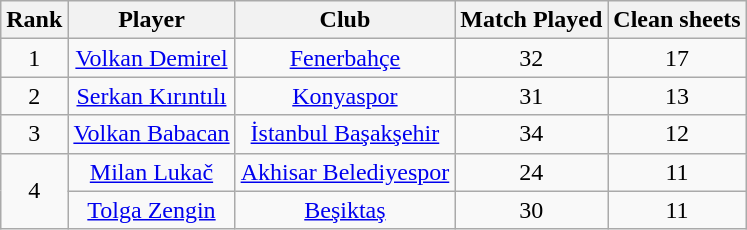<table class="wikitable sortable" style="text-align:center">
<tr>
<th>Rank</th>
<th>Player</th>
<th>Club</th>
<th>Match Played</th>
<th>Clean sheets</th>
</tr>
<tr>
<td rowspan=1 align=center>1</td>
<td align=center> <a href='#'>Volkan Demirel</a></td>
<td align=center><a href='#'>Fenerbahçe</a></td>
<td align=center>32</td>
<td align=center>17</td>
</tr>
<tr>
<td rowspan=1 align=center>2</td>
<td align=center> <a href='#'>Serkan Kırıntılı</a></td>
<td align=center><a href='#'>Konyaspor</a></td>
<td align=center>31</td>
<td align=center>13</td>
</tr>
<tr>
<td rowspan=1 align=center>3</td>
<td align=center> <a href='#'>Volkan Babacan</a></td>
<td align=center><a href='#'>İstanbul Başakşehir</a></td>
<td align=center>34</td>
<td align=center>12</td>
</tr>
<tr>
<td rowspan=2 align=center>4</td>
<td align=center> <a href='#'>Milan Lukač</a></td>
<td align=center><a href='#'>Akhisar Belediyespor</a></td>
<td align=center>24</td>
<td align=center>11</td>
</tr>
<tr>
<td align=center> <a href='#'>Tolga Zengin</a></td>
<td align=center><a href='#'>Beşiktaş</a></td>
<td align=center>30</td>
<td align=center>11</td>
</tr>
</table>
